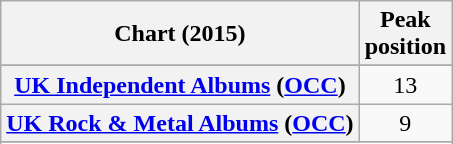<table class="wikitable sortable plainrowheaders" style="text-align:center">
<tr>
<th scope="col">Chart (2015)</th>
<th scope="col">Peak<br>position</th>
</tr>
<tr>
</tr>
<tr>
</tr>
<tr>
<th scope="row"><a href='#'>UK Independent Albums</a> (<a href='#'>OCC</a>)</th>
<td>13</td>
</tr>
<tr>
<th scope="row"><a href='#'>UK Rock & Metal Albums</a> (<a href='#'>OCC</a>)</th>
<td>9</td>
</tr>
<tr>
</tr>
<tr>
</tr>
</table>
